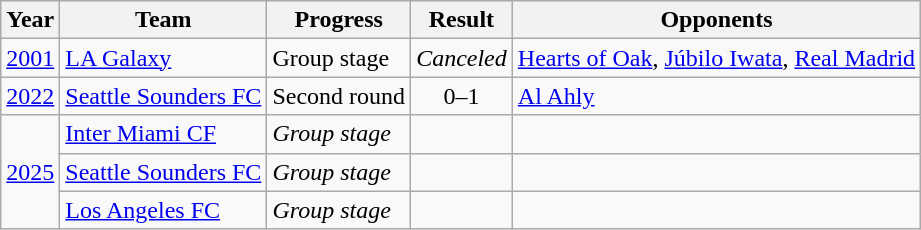<table class="wikitable">
<tr>
<th>Year</th>
<th>Team</th>
<th>Progress</th>
<th>Result</th>
<th>Opponents</th>
</tr>
<tr>
<td><a href='#'>2001</a></td>
<td><a href='#'>LA Galaxy</a></td>
<td>Group stage</td>
<td align=center><em>Canceled</em></td>
<td> <a href='#'>Hearts of Oak</a>,  <a href='#'>Júbilo Iwata</a>,  <a href='#'>Real Madrid</a></td>
</tr>
<tr>
<td><a href='#'>2022</a></td>
<td><a href='#'>Seattle Sounders FC</a></td>
<td>Second round</td>
<td align=center>0–1</td>
<td> <a href='#'>Al Ahly</a></td>
</tr>
<tr>
<td rowspan=3><a href='#'>2025</a></td>
<td><a href='#'>Inter Miami CF</a></td>
<td><em>Group stage</em></td>
<td></td>
<td></td>
</tr>
<tr>
<td><a href='#'>Seattle Sounders FC</a></td>
<td><em>Group stage</em></td>
<td></td>
<td></td>
</tr>
<tr>
<td><a href='#'>Los Angeles FC</a></td>
<td><em>Group stage</em></td>
<td></td>
<td></td>
</tr>
</table>
